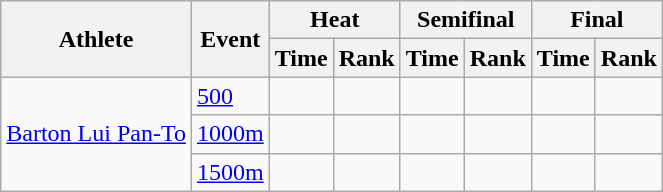<table class="wikitable">
<tr>
<th rowspan="2">Athlete</th>
<th rowspan="2">Event</th>
<th colspan="2">Heat</th>
<th colspan="2">Semifinal</th>
<th colspan="2">Final</th>
</tr>
<tr>
<th>Time</th>
<th>Rank</th>
<th>Time</th>
<th>Rank</th>
<th>Time</th>
<th>Rank</th>
</tr>
<tr>
<td rowspan=3><a href='#'>Barton Lui Pan-To</a></td>
<td><a href='#'>500</a></td>
<td align="center"></td>
<td align="center"></td>
<td align="center"></td>
<td align="center"></td>
<td align="center"></td>
<td align="center"></td>
</tr>
<tr>
<td><a href='#'>1000m</a></td>
<td align="center"></td>
<td align="center"></td>
<td align="center"></td>
<td align="center"></td>
<td align="center"></td>
<td align="center"></td>
</tr>
<tr>
<td><a href='#'>1500m</a></td>
<td align="center"></td>
<td align="center"></td>
<td align="center"></td>
<td align="center"></td>
<td align="center"></td>
<td align="center"></td>
</tr>
</table>
